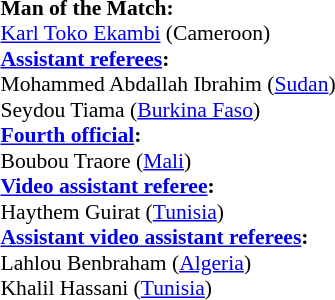<table style="width:100%; font-size:90%;">
<tr>
<td><br><strong>Man of the Match:</strong>
<br><a href='#'>Karl Toko Ekambi</a> (Cameroon)<br><strong><a href='#'>Assistant referees</a>:</strong>
<br>Mohammed Abdallah Ibrahim (<a href='#'>Sudan</a>)
<br>Seydou Tiama (<a href='#'>Burkina Faso</a>)
<br><strong><a href='#'>Fourth official</a>:</strong>
<br>Boubou Traore (<a href='#'>Mali</a>)
<br><strong><a href='#'>Video assistant referee</a>:</strong>
<br>Haythem Guirat (<a href='#'>Tunisia</a>)
<br><strong><a href='#'>Assistant video assistant referees</a>:</strong>
<br>Lahlou Benbraham (<a href='#'>Algeria</a>)
<br>Khalil Hassani (<a href='#'>Tunisia</a>)</td>
</tr>
</table>
